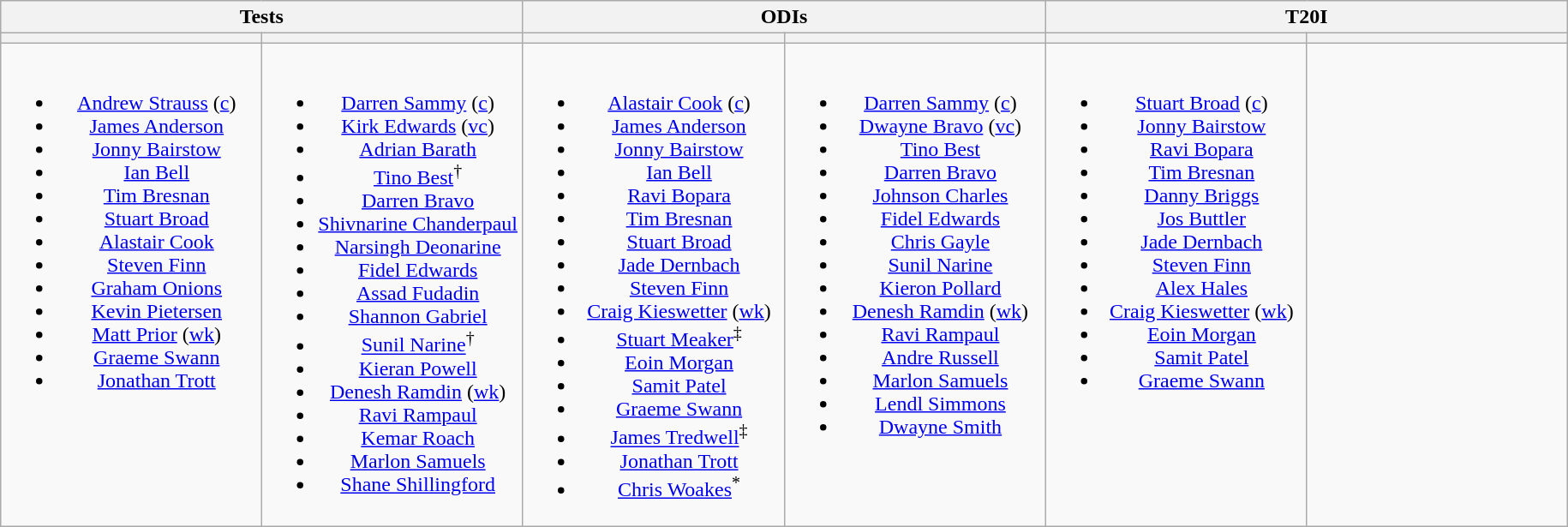<table class="wikitable" style="text-align:center; margin:auto">
<tr>
<th colspan="2">Tests</th>
<th colspan="2">ODIs</th>
<th colspan="2">T20I</th>
</tr>
<tr>
<th style="width:16.6%"></th>
<th style="width:16.6%"></th>
<th style="width:16.6%"></th>
<th style="width:16.6%"></th>
<th style="width:16.6%"></th>
<th style="width:16.6%"></th>
</tr>
<tr style="vertical-align:top">
<td><br><ul><li><a href='#'>Andrew Strauss</a> (<a href='#'>c</a>)</li><li><a href='#'>James Anderson</a></li><li><a href='#'>Jonny Bairstow</a></li><li><a href='#'>Ian Bell</a></li><li><a href='#'>Tim Bresnan</a></li><li><a href='#'>Stuart Broad</a></li><li><a href='#'>Alastair Cook</a></li><li><a href='#'>Steven Finn</a></li><li><a href='#'>Graham Onions</a></li><li><a href='#'>Kevin Pietersen</a></li><li><a href='#'>Matt Prior</a> (<a href='#'>wk</a>)</li><li><a href='#'>Graeme Swann</a></li><li><a href='#'>Jonathan Trott</a></li></ul></td>
<td><br><ul><li><a href='#'>Darren Sammy</a> (<a href='#'>c</a>)</li><li><a href='#'>Kirk Edwards</a> (<a href='#'>vc</a>)</li><li><a href='#'>Adrian Barath</a></li><li><a href='#'>Tino Best</a><sup>†</sup></li><li><a href='#'>Darren Bravo</a></li><li><a href='#'>Shivnarine Chanderpaul</a></li><li><a href='#'>Narsingh Deonarine</a></li><li><a href='#'>Fidel Edwards</a></li><li><a href='#'>Assad Fudadin</a></li><li><a href='#'>Shannon Gabriel</a></li><li><a href='#'>Sunil Narine</a><sup>†</sup></li><li><a href='#'>Kieran Powell</a></li><li><a href='#'>Denesh Ramdin</a> (<a href='#'>wk</a>)</li><li><a href='#'>Ravi Rampaul</a></li><li><a href='#'>Kemar Roach</a></li><li><a href='#'>Marlon Samuels</a></li><li><a href='#'>Shane Shillingford</a></li></ul></td>
<td><br><ul><li><a href='#'>Alastair Cook</a> (<a href='#'>c</a>)</li><li><a href='#'>James Anderson</a></li><li><a href='#'>Jonny Bairstow</a></li><li><a href='#'>Ian Bell</a></li><li><a href='#'>Ravi Bopara</a></li><li><a href='#'>Tim Bresnan</a></li><li><a href='#'>Stuart Broad</a></li><li><a href='#'>Jade Dernbach</a></li><li><a href='#'>Steven Finn</a></li><li><a href='#'>Craig Kieswetter</a> (<a href='#'>wk</a>)</li><li><a href='#'>Stuart Meaker</a><sup>‡</sup></li><li><a href='#'>Eoin Morgan</a></li><li><a href='#'>Samit Patel</a></li><li><a href='#'>Graeme Swann</a></li><li><a href='#'>James Tredwell</a><sup>‡</sup></li><li><a href='#'>Jonathan Trott</a></li><li><a href='#'>Chris Woakes</a><sup>*</sup></li></ul></td>
<td><br><ul><li><a href='#'>Darren Sammy</a> (<a href='#'>c</a>)</li><li><a href='#'>Dwayne Bravo</a> (<a href='#'>vc</a>)</li><li><a href='#'>Tino Best</a></li><li><a href='#'>Darren Bravo</a></li><li><a href='#'>Johnson Charles</a></li><li><a href='#'>Fidel Edwards</a></li><li><a href='#'>Chris Gayle</a></li><li><a href='#'>Sunil Narine</a></li><li><a href='#'>Kieron Pollard</a></li><li><a href='#'>Denesh Ramdin</a> (<a href='#'>wk</a>)</li><li><a href='#'>Ravi Rampaul</a></li><li><a href='#'>Andre Russell</a></li><li><a href='#'>Marlon Samuels</a></li><li><a href='#'>Lendl Simmons</a></li><li><a href='#'>Dwayne Smith</a></li></ul></td>
<td><br><ul><li><a href='#'>Stuart Broad</a> (<a href='#'>c</a>)</li><li><a href='#'>Jonny Bairstow</a></li><li><a href='#'>Ravi Bopara</a></li><li><a href='#'>Tim Bresnan</a></li><li><a href='#'>Danny Briggs</a></li><li><a href='#'>Jos Buttler</a></li><li><a href='#'>Jade Dernbach</a></li><li><a href='#'>Steven Finn</a></li><li><a href='#'>Alex Hales</a></li><li><a href='#'>Craig Kieswetter</a> (<a href='#'>wk</a>)</li><li><a href='#'>Eoin Morgan</a></li><li><a href='#'>Samit Patel</a></li><li><a href='#'>Graeme Swann</a></li></ul></td>
<td></td>
</tr>
</table>
